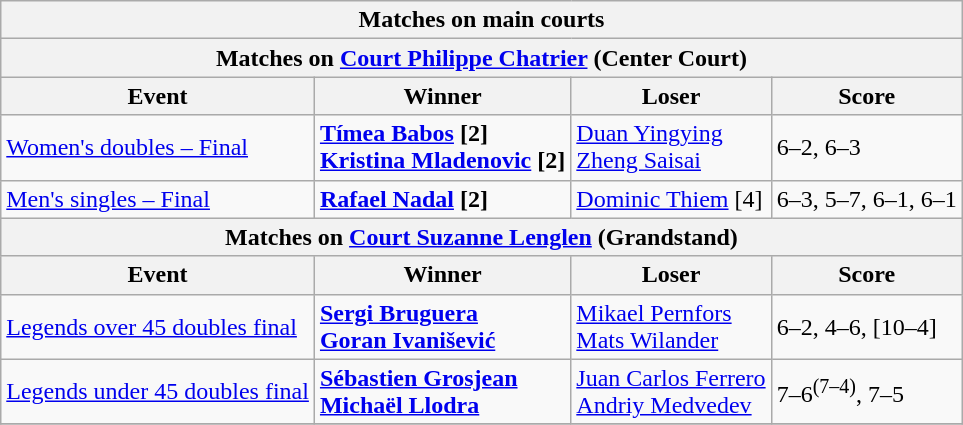<table class="wikitable">
<tr>
<th colspan=4 style=white-space:nowrap>Matches on main courts</th>
</tr>
<tr>
<th colspan=4>Matches on <a href='#'>Court Philippe Chatrier</a> (Center Court)</th>
</tr>
<tr>
<th>Event</th>
<th>Winner</th>
<th>Loser</th>
<th>Score</th>
</tr>
<tr>
<td><a href='#'>Women's doubles – Final</a></td>
<td><strong> <a href='#'>Tímea Babos</a> [2]<br> <a href='#'>Kristina Mladenovic</a> [2]</strong></td>
<td> <a href='#'>Duan Yingying</a><br> <a href='#'>Zheng Saisai</a></td>
<td>6–2, 6–3</td>
</tr>
<tr>
<td><a href='#'>Men's singles – Final</a></td>
<td> <strong><a href='#'>Rafael Nadal</a> [2]</strong></td>
<td> <a href='#'>Dominic Thiem</a> [4]</td>
<td>6–3, 5–7, 6–1, 6–1</td>
</tr>
<tr>
<th colspan=4>Matches on <a href='#'>Court Suzanne Lenglen</a> (Grandstand)</th>
</tr>
<tr>
<th>Event</th>
<th>Winner</th>
<th>Loser</th>
<th>Score</th>
</tr>
<tr>
<td><a href='#'>Legends over 45 doubles final</a></td>
<td><strong> <a href='#'>Sergi Bruguera</a><br> <a href='#'>Goran Ivanišević</a></strong></td>
<td> <a href='#'>Mikael Pernfors</a><br> <a href='#'>Mats Wilander</a></td>
<td>6–2, 4–6, [10–4]</td>
</tr>
<tr>
<td><a href='#'>Legends under 45 doubles final</a></td>
<td><strong> <a href='#'>Sébastien Grosjean</a><br> <a href='#'>Michaël Llodra</a></strong></td>
<td> <a href='#'>Juan Carlos Ferrero</a><br> <a href='#'>Andriy Medvedev</a></td>
<td>7–6<sup>(7–4)</sup>, 7–5</td>
</tr>
<tr>
</tr>
</table>
